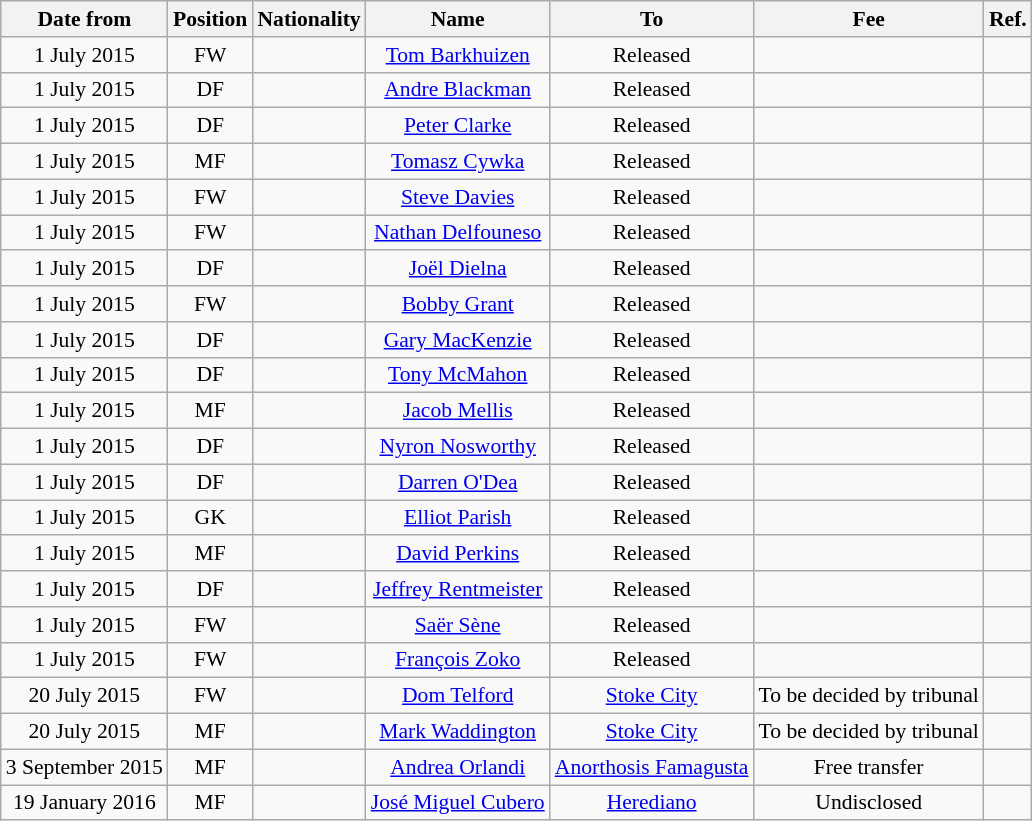<table class="wikitable"  style="text-align:center; font-size:90%; ">
<tr>
<th>Date from</th>
<th>Position</th>
<th>Nationality</th>
<th>Name</th>
<th>To</th>
<th>Fee</th>
<th>Ref.</th>
</tr>
<tr>
<td>1 July 2015</td>
<td>FW</td>
<td></td>
<td><a href='#'>Tom Barkhuizen</a></td>
<td>Released</td>
<td></td>
<td></td>
</tr>
<tr>
<td>1 July 2015</td>
<td>DF</td>
<td></td>
<td><a href='#'>Andre Blackman</a></td>
<td>Released</td>
<td></td>
<td></td>
</tr>
<tr>
<td>1 July 2015</td>
<td>DF</td>
<td></td>
<td><a href='#'>Peter Clarke</a></td>
<td>Released</td>
<td></td>
<td></td>
</tr>
<tr>
<td>1 July 2015</td>
<td>MF</td>
<td></td>
<td><a href='#'>Tomasz Cywka</a></td>
<td>Released</td>
<td></td>
<td></td>
</tr>
<tr>
<td>1 July 2015</td>
<td>FW</td>
<td></td>
<td><a href='#'>Steve Davies</a></td>
<td>Released</td>
<td></td>
<td></td>
</tr>
<tr>
<td>1 July 2015</td>
<td>FW</td>
<td></td>
<td><a href='#'>Nathan Delfouneso</a></td>
<td>Released</td>
<td></td>
<td></td>
</tr>
<tr>
<td>1 July 2015</td>
<td>DF</td>
<td></td>
<td><a href='#'>Joël Dielna</a></td>
<td>Released</td>
<td></td>
<td></td>
</tr>
<tr>
<td>1 July 2015</td>
<td>FW</td>
<td></td>
<td><a href='#'>Bobby Grant</a></td>
<td>Released</td>
<td></td>
<td></td>
</tr>
<tr>
<td>1 July 2015</td>
<td>DF</td>
<td></td>
<td><a href='#'>Gary MacKenzie</a></td>
<td>Released</td>
<td></td>
<td></td>
</tr>
<tr>
<td>1 July 2015</td>
<td>DF</td>
<td></td>
<td><a href='#'>Tony McMahon</a></td>
<td>Released</td>
<td></td>
<td></td>
</tr>
<tr>
<td>1 July 2015</td>
<td>MF</td>
<td></td>
<td><a href='#'>Jacob Mellis</a></td>
<td>Released</td>
<td></td>
<td></td>
</tr>
<tr>
<td>1 July 2015</td>
<td>DF</td>
<td></td>
<td><a href='#'>Nyron Nosworthy</a></td>
<td>Released</td>
<td></td>
<td></td>
</tr>
<tr>
<td>1 July 2015</td>
<td>DF</td>
<td></td>
<td><a href='#'>Darren O'Dea</a></td>
<td>Released</td>
<td></td>
<td></td>
</tr>
<tr>
<td>1 July 2015</td>
<td>GK</td>
<td></td>
<td><a href='#'>Elliot Parish</a></td>
<td>Released</td>
<td></td>
<td></td>
</tr>
<tr>
<td>1 July 2015</td>
<td>MF</td>
<td></td>
<td><a href='#'>David Perkins</a></td>
<td>Released</td>
<td></td>
<td></td>
</tr>
<tr>
<td>1 July 2015</td>
<td>DF</td>
<td></td>
<td><a href='#'>Jeffrey Rentmeister</a></td>
<td>Released</td>
<td></td>
<td></td>
</tr>
<tr>
<td>1 July 2015</td>
<td>FW</td>
<td></td>
<td><a href='#'>Saër Sène</a></td>
<td>Released</td>
<td></td>
<td></td>
</tr>
<tr>
<td>1 July 2015</td>
<td>FW</td>
<td></td>
<td><a href='#'>François Zoko</a></td>
<td>Released</td>
<td></td>
<td></td>
</tr>
<tr>
<td>20 July 2015</td>
<td>FW</td>
<td></td>
<td><a href='#'>Dom Telford</a></td>
<td><a href='#'>Stoke City</a></td>
<td>To be decided by tribunal</td>
<td></td>
</tr>
<tr>
<td>20 July 2015</td>
<td>MF</td>
<td></td>
<td><a href='#'>Mark Waddington</a></td>
<td><a href='#'>Stoke City</a></td>
<td>To be decided by tribunal</td>
<td></td>
</tr>
<tr>
<td>3 September 2015</td>
<td>MF</td>
<td></td>
<td><a href='#'>Andrea Orlandi</a></td>
<td><a href='#'>Anorthosis Famagusta</a></td>
<td>Free transfer</td>
<td></td>
</tr>
<tr>
<td>19 January 2016</td>
<td>MF</td>
<td></td>
<td><a href='#'>José Miguel Cubero</a></td>
<td><a href='#'>Herediano</a></td>
<td>Undisclosed</td>
<td></td>
</tr>
</table>
